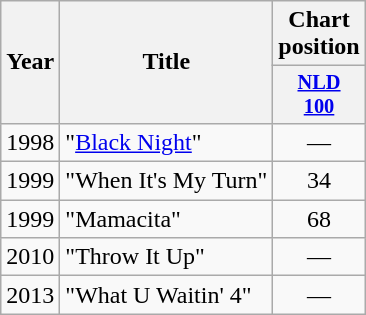<table class="wikitable">
<tr>
<th rowspan="2">Year</th>
<th rowspan="2">Title</th>
<th colspan="1">Chart position</th>
</tr>
<tr>
<th style="width:3em;font-size:85%"><a href='#'>NLD<br>100</a></th>
</tr>
<tr>
<td>1998</td>
<td>"<a href='#'>Black Night</a>"<br></td>
<td align="center">—</td>
</tr>
<tr>
<td>1999</td>
<td>"When It's My Turn"<br></td>
<td align="center">34</td>
</tr>
<tr>
<td>1999</td>
<td>"Mamacita"<br></td>
<td align="center">68</td>
</tr>
<tr>
<td>2010</td>
<td>"Throw It Up"<br></td>
<td align="center">—</td>
</tr>
<tr>
<td>2013</td>
<td>"What U Waitin' 4"<br></td>
<td align="center">—</td>
</tr>
</table>
